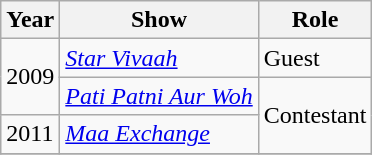<table class = "wikitable sortable">
<tr>
<th>Year</th>
<th>Show</th>
<th>Role</th>
</tr>
<tr>
<td rowspan = "2">2009</td>
<td><em><a href='#'>Star Vivaah</a></em></td>
<td>Guest</td>
</tr>
<tr>
<td><em><a href='#'> Pati Patni Aur Woh</a></em></td>
<td rowspan = "2">Contestant</td>
</tr>
<tr>
<td>2011</td>
<td><em><a href='#'>Maa Exchange</a></em></td>
</tr>
<tr>
</tr>
</table>
